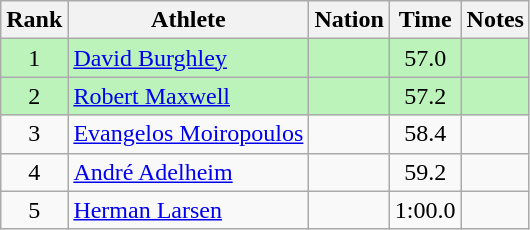<table class="wikitable sortable" style="text-align:center">
<tr>
<th>Rank</th>
<th>Athlete</th>
<th>Nation</th>
<th>Time</th>
<th>Notes</th>
</tr>
<tr bgcolor=bbf3bb>
<td>1</td>
<td align=left><a href='#'>David Burghley</a></td>
<td align=left></td>
<td>57.0</td>
<td></td>
</tr>
<tr bgcolor=bbf3bb>
<td>2</td>
<td align=left><a href='#'>Robert Maxwell</a></td>
<td align=left></td>
<td>57.2</td>
<td></td>
</tr>
<tr>
<td>3</td>
<td align=left><a href='#'>Evangelos Moiropoulos</a></td>
<td align=left></td>
<td>58.4</td>
<td></td>
</tr>
<tr>
<td>4</td>
<td align=left><a href='#'>André Adelheim</a></td>
<td align=left></td>
<td>59.2</td>
<td></td>
</tr>
<tr>
<td>5</td>
<td align=left><a href='#'>Herman Larsen</a></td>
<td align=left></td>
<td data-sort-value=60.0>1:00.0</td>
<td></td>
</tr>
</table>
